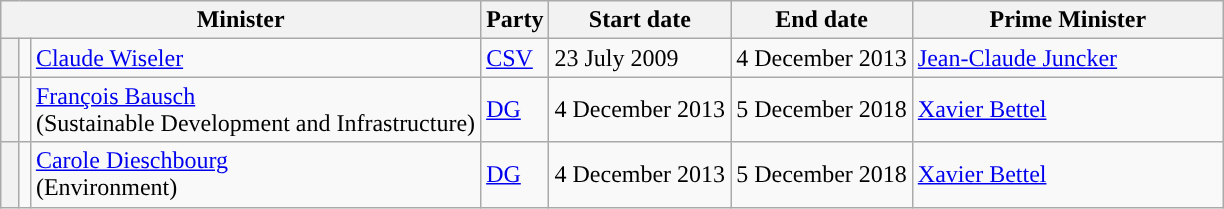<table class="wikitable">
<tr style="background: #efefef;">
<th colspan="3" width="200px">Minister</th>
<th>Party</th>
<th>Start date</th>
<th>End date</th>
<th width="200px">Prime Minister</th>
</tr>
<tr>
<th width="5px" style="background-color: "></th>
<td></td>
<td><a href='#'>Claude Wiseler</a></td>
<td><a href='#'>CSV</a></td>
<td>23 July 2009</td>
<td>4 December 2013</td>
<td><a href='#'>Jean-Claude Juncker</a></td>
</tr>
<tr>
<th width="5px" style="background-color: "></th>
<td></td>
<td><a href='#'>François Bausch</a><br>(Sustainable Development and Infrastructure)</td>
<td><a href='#'>DG</a></td>
<td>4 December 2013</td>
<td>5 December 2018</td>
<td><a href='#'>Xavier Bettel</a></td>
</tr>
<tr>
<th width="5px" style="background-color: "></th>
<td></td>
<td><a href='#'>Carole Dieschbourg</a><br>(Environment)</td>
<td><a href='#'>DG</a></td>
<td>4 December 2013</td>
<td>5 December 2018</td>
<td><a href='#'>Xavier Bettel</a></td>
</tr>
</table>
